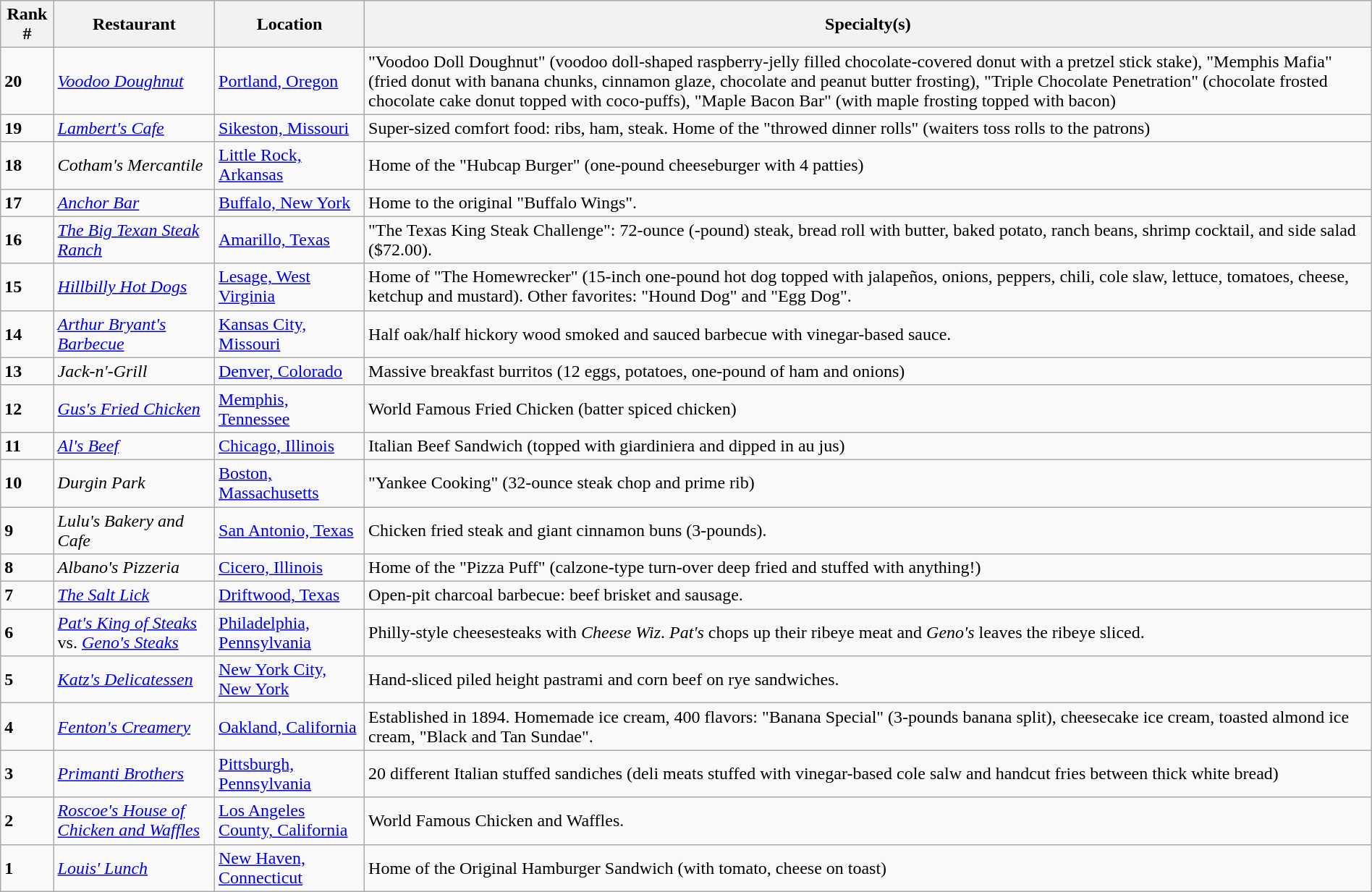<table class="wikitable" style="width:100%;">
<tr>
<th>Rank #</th>
<th>Restaurant</th>
<th>Location</th>
<th>Specialty(s)</th>
</tr>
<tr>
<td><strong>20</strong></td>
<td><em><a href='#'>Voodoo Doughnut</a></em></td>
<td><a href='#'>Portland, Oregon</a></td>
<td>"Voodoo Doll Doughnut" (voodoo doll-shaped raspberry-jelly filled chocolate-covered donut with a pretzel stick stake), "Memphis Mafia" (fried donut with banana chunks, cinnamon glaze, chocolate and peanut butter frosting), "Triple Chocolate Penetration" (chocolate frosted chocolate cake donut topped with coco-puffs), "Maple Bacon Bar" (with maple frosting topped with bacon)</td>
</tr>
<tr>
<td><strong>19</strong></td>
<td><em><a href='#'>Lambert's Cafe</a></em></td>
<td><a href='#'>Sikeston, Missouri</a></td>
<td>Super-sized comfort food: ribs, ham, steak. Home of the "throwed dinner rolls" (waiters toss rolls to the patrons)</td>
</tr>
<tr>
<td><strong>18</strong></td>
<td><em>Cotham's Mercantile</em></td>
<td><a href='#'>Little Rock, Arkansas</a></td>
<td>Home of the "Hubcap Burger" (one-pound cheeseburger with 4 patties)</td>
</tr>
<tr>
<td><strong>17</strong></td>
<td><em><a href='#'>Anchor Bar</a></em></td>
<td><a href='#'>Buffalo, New York</a></td>
<td>Home to the original "Buffalo Wings".</td>
</tr>
<tr>
<td><strong>16</strong></td>
<td><em><a href='#'>The Big Texan Steak Ranch</a></em></td>
<td><a href='#'>Amarillo, Texas</a></td>
<td>"The Texas King Steak Challenge": 72-ounce (-pound) steak, bread roll with butter, baked potato, ranch beans, shrimp cocktail, and side salad ($72.00).</td>
</tr>
<tr>
<td><strong>15</strong></td>
<td><em><a href='#'>Hillbilly Hot Dogs</a></em></td>
<td><a href='#'>Lesage, West Virginia</a></td>
<td>Home of "The Homewrecker" (15-inch one-pound hot dog topped with jalapeños, onions, peppers, chili, cole slaw, lettuce, tomatoes, cheese, ketchup and mustard). Other favorites: "Hound Dog" and "Egg Dog".</td>
</tr>
<tr>
<td><strong>14</strong></td>
<td><em><a href='#'>Arthur Bryant's Barbecue</a></em></td>
<td><a href='#'>Kansas City, Missouri</a></td>
<td>Half oak/half hickory wood smoked and sauced barbecue with vinegar-based sauce.</td>
</tr>
<tr>
<td><strong>13</strong></td>
<td><em>Jack-n'-Grill</em></td>
<td><a href='#'>Denver, Colorado</a></td>
<td>Massive breakfast burritos (12 eggs, potatoes, one-pound of ham and onions)</td>
</tr>
<tr>
<td><strong>12</strong></td>
<td><em><a href='#'>Gus's Fried Chicken</a></em></td>
<td><a href='#'>Memphis, Tennessee</a></td>
<td>World Famous Fried Chicken (batter spiced chicken)</td>
</tr>
<tr>
<td><strong>11</strong></td>
<td><em><a href='#'>Al's Beef</a></em></td>
<td><a href='#'>Chicago, Illinois</a></td>
<td>Italian Beef Sandwich (topped with giardiniera and dipped in au jus)</td>
</tr>
<tr>
<td><strong>10</strong></td>
<td><em>Durgin Park</em></td>
<td><a href='#'>Boston, Massachusetts</a></td>
<td>"Yankee Cooking" (32-ounce steak chop and prime rib)</td>
</tr>
<tr>
<td><strong>9</strong></td>
<td><em>Lulu's Bakery and Cafe</em></td>
<td><a href='#'>San Antonio, Texas</a></td>
<td>Chicken fried steak and giant cinnamon buns (3-pounds).</td>
</tr>
<tr>
<td><strong>8</strong></td>
<td><em>Albano's Pizzeria</em></td>
<td><a href='#'>Cicero, Illinois</a></td>
<td>Home of the "Pizza Puff" (calzone-type turn-over deep fried and stuffed with anything!)</td>
</tr>
<tr>
<td><strong>7</strong></td>
<td><em><a href='#'>The Salt Lick</a></em></td>
<td><a href='#'>Driftwood, Texas</a></td>
<td>Open-pit charcoal barbecue: beef brisket and sausage.</td>
</tr>
<tr>
<td><strong>6</strong></td>
<td><em><a href='#'>Pat's King of Steaks</a></em> vs. <em><a href='#'>Geno's Steaks</a></em></td>
<td><a href='#'>Philadelphia, Pennsylvania</a></td>
<td>Philly-style cheesesteaks with <em>Cheese Wiz</em>. <em>Pat's</em> chops up their ribeye meat and <em>Geno's</em> leaves the ribeye sliced.</td>
</tr>
<tr>
<td><strong>5</strong></td>
<td><em><a href='#'>Katz's Delicatessen</a></em></td>
<td><a href='#'>New York City, New York</a></td>
<td>Hand-sliced piled height pastrami and corn beef on rye sandwiches.</td>
</tr>
<tr>
<td><strong>4</strong></td>
<td><em><a href='#'>Fenton's Creamery</a></em></td>
<td><a href='#'>Oakland, California</a></td>
<td>Established in 1894. Homemade ice cream, 400 flavors: "Banana Special" (3-pounds banana split), cheesecake ice cream, toasted almond ice cream, "Black and Tan Sundae".</td>
</tr>
<tr>
<td><strong>3</strong></td>
<td><em><a href='#'>Primanti Brothers</a></em></td>
<td><a href='#'>Pittsburgh, Pennsylvania</a></td>
<td>20 different Italian stuffed sandiches (deli meats stuffed with vinegar-based cole salw and handcut fries between thick white bread)</td>
</tr>
<tr>
<td><strong>2</strong></td>
<td><em><a href='#'>Roscoe's House of Chicken and Waffles</a></em></td>
<td><a href='#'>Los Angeles County, California</a></td>
<td>World Famous Chicken and Waffles.</td>
</tr>
<tr>
<td><strong>1</strong></td>
<td><em><a href='#'>Louis' Lunch</a></em></td>
<td><a href='#'>New Haven, Connecticut</a></td>
<td>Home of the Original Hamburger Sandwich (with tomato, cheese on toast)</td>
</tr>
</table>
